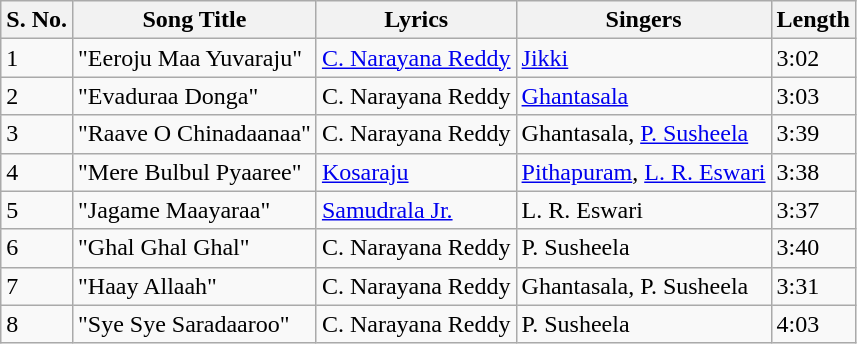<table class="wikitable">
<tr>
<th>S. No.</th>
<th>Song Title</th>
<th>Lyrics</th>
<th>Singers</th>
<th>Length</th>
</tr>
<tr>
<td>1</td>
<td>"Eeroju Maa Yuvaraju"</td>
<td><a href='#'>C. Narayana Reddy</a></td>
<td><a href='#'>Jikki</a></td>
<td>3:02</td>
</tr>
<tr>
<td>2</td>
<td>"Evaduraa Donga"</td>
<td>C. Narayana Reddy</td>
<td><a href='#'>Ghantasala</a></td>
<td>3:03</td>
</tr>
<tr>
<td>3</td>
<td>"Raave O Chinadaanaa"</td>
<td>C. Narayana Reddy</td>
<td>Ghantasala, <a href='#'>P. Susheela</a></td>
<td>3:39</td>
</tr>
<tr>
<td>4</td>
<td>"Mere Bulbul Pyaaree"</td>
<td><a href='#'>Kosaraju</a></td>
<td><a href='#'>Pithapuram</a>, <a href='#'>L. R. Eswari</a></td>
<td>3:38</td>
</tr>
<tr>
<td>5</td>
<td>"Jagame Maayaraa"</td>
<td><a href='#'>Samudrala Jr.</a></td>
<td>L. R. Eswari</td>
<td>3:37</td>
</tr>
<tr>
<td>6</td>
<td>"Ghal Ghal Ghal"</td>
<td>C. Narayana Reddy</td>
<td>P. Susheela</td>
<td>3:40</td>
</tr>
<tr>
<td>7</td>
<td>"Haay Allaah"</td>
<td>C. Narayana Reddy</td>
<td>Ghantasala, P. Susheela</td>
<td>3:31</td>
</tr>
<tr>
<td>8</td>
<td>"Sye Sye Saradaaroo"</td>
<td>C. Narayana Reddy</td>
<td>P. Susheela</td>
<td>4:03</td>
</tr>
</table>
